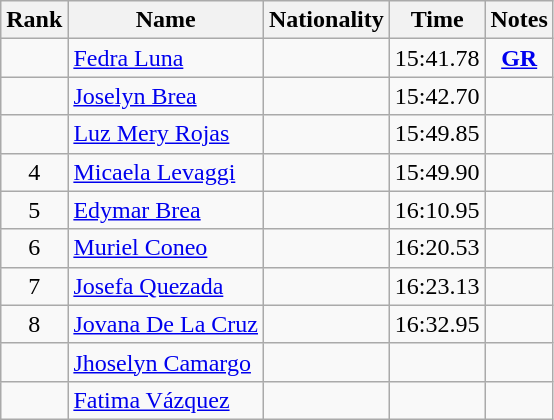<table class="wikitable sortable" style="text-align:center">
<tr>
<th>Rank</th>
<th>Name</th>
<th>Nationality</th>
<th>Time</th>
<th>Notes</th>
</tr>
<tr>
<td></td>
<td align=left><a href='#'>Fedra Luna</a></td>
<td align=left></td>
<td>15:41.78</td>
<td><strong><a href='#'>GR</a></strong></td>
</tr>
<tr>
<td></td>
<td align=left><a href='#'>Joselyn Brea</a></td>
<td align=left></td>
<td>15:42.70</td>
<td></td>
</tr>
<tr>
<td></td>
<td align=left><a href='#'>Luz Mery Rojas</a></td>
<td align=left></td>
<td>15:49.85</td>
<td></td>
</tr>
<tr>
<td>4</td>
<td align=left><a href='#'>Micaela Levaggi</a></td>
<td align=left></td>
<td>15:49.90</td>
<td></td>
</tr>
<tr>
<td>5</td>
<td align=left><a href='#'>Edymar Brea</a></td>
<td align=left></td>
<td>16:10.95</td>
<td></td>
</tr>
<tr>
<td>6</td>
<td align=left><a href='#'>Muriel Coneo</a></td>
<td align=left></td>
<td>16:20.53</td>
<td></td>
</tr>
<tr>
<td>7</td>
<td align=left><a href='#'>Josefa Quezada</a></td>
<td align=left></td>
<td>16:23.13</td>
<td></td>
</tr>
<tr>
<td>8</td>
<td align=left><a href='#'>Jovana De La Cruz</a></td>
<td align=left></td>
<td>16:32.95</td>
<td></td>
</tr>
<tr>
<td></td>
<td align=left><a href='#'>Jhoselyn Camargo</a></td>
<td align=left></td>
<td></td>
<td></td>
</tr>
<tr>
<td></td>
<td align=left><a href='#'>Fatima Vázquez</a></td>
<td align=left></td>
<td></td>
<td></td>
</tr>
</table>
